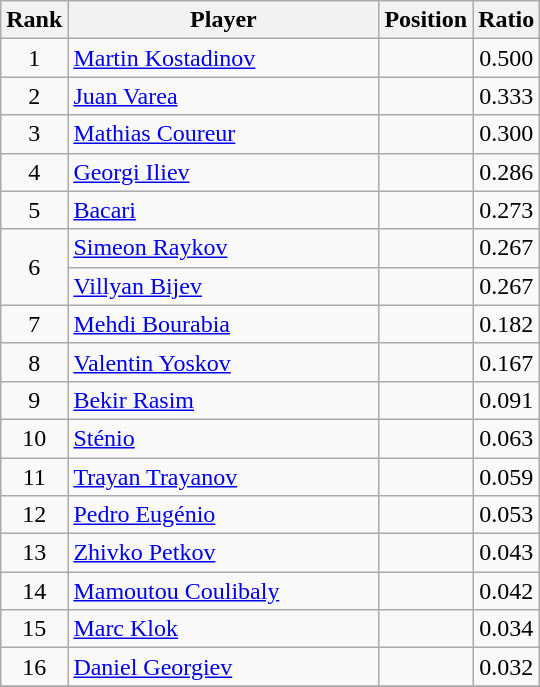<table class="wikitable" style="text-align:center;">
<tr>
<th>Rank</th>
<th style="width:200px;">Player</th>
<th>Position</th>
<th> Ratio</th>
</tr>
<tr>
<td>1</td>
<td align=left> <a href='#'>Martin Kostadinov</a></td>
<td></td>
<td>0.500</td>
</tr>
<tr>
<td>2</td>
<td align=left> <a href='#'>Juan Varea</a></td>
<td></td>
<td>0.333</td>
</tr>
<tr>
<td>3</td>
<td align=left> <a href='#'>Mathias Coureur</a></td>
<td></td>
<td>0.300</td>
</tr>
<tr>
<td>4</td>
<td align=left> <a href='#'>Georgi Iliev</a></td>
<td></td>
<td>0.286</td>
</tr>
<tr>
<td>5</td>
<td align=left> <a href='#'>Bacari</a></td>
<td></td>
<td>0.273</td>
</tr>
<tr>
<td rowspan=2>6</td>
<td align=left> <a href='#'>Simeon Raykov</a></td>
<td></td>
<td>0.267</td>
</tr>
<tr>
<td align=left> <a href='#'>Villyan Bijev</a></td>
<td></td>
<td>0.267</td>
</tr>
<tr>
<td>7</td>
<td align=left> <a href='#'>Mehdi Bourabia</a></td>
<td></td>
<td>0.182</td>
</tr>
<tr>
<td>8</td>
<td align=left> <a href='#'>Valentin Yoskov</a></td>
<td></td>
<td>0.167</td>
</tr>
<tr>
<td>9</td>
<td align=left> <a href='#'>Bekir Rasim</a></td>
<td></td>
<td>0.091</td>
</tr>
<tr>
<td>10</td>
<td align=left> <a href='#'>Sténio</a></td>
<td></td>
<td>0.063</td>
</tr>
<tr>
<td>11</td>
<td align=left> <a href='#'>Trayan Trayanov</a></td>
<td></td>
<td>0.059</td>
</tr>
<tr>
<td>12</td>
<td align=left> <a href='#'>Pedro Eugénio</a></td>
<td></td>
<td>0.053</td>
</tr>
<tr>
<td>13</td>
<td align=left> <a href='#'>Zhivko Petkov</a></td>
<td></td>
<td>0.043</td>
</tr>
<tr>
<td>14</td>
<td align=left> <a href='#'>Mamoutou Coulibaly</a></td>
<td></td>
<td>0.042</td>
</tr>
<tr>
<td>15</td>
<td align=left> <a href='#'>Marc Klok</a></td>
<td></td>
<td>0.034</td>
</tr>
<tr>
<td>16</td>
<td align=left> <a href='#'>Daniel Georgiev</a></td>
<td></td>
<td>0.032</td>
</tr>
<tr>
</tr>
</table>
